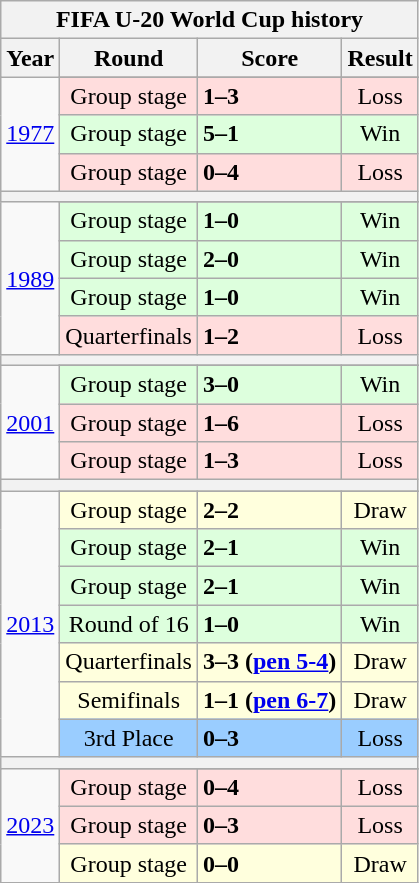<table class="wikitable" style="text-align: center;">
<tr>
<th colspan=4>FIFA U-20 World Cup history</th>
</tr>
<tr>
<th>Year</th>
<th>Round</th>
<th>Score</th>
<th>Result</th>
</tr>
<tr>
<td rowspan=4><a href='#'>1977</a></td>
</tr>
<tr bgcolor=#ffdddd>
<td>Group stage</td>
<td align="left"> <strong>1–3</strong> </td>
<td>Loss</td>
</tr>
<tr bgcolor=#ddffdd>
<td>Group stage</td>
<td align="left"> <strong>5–1</strong> </td>
<td>Win</td>
</tr>
<tr bgcolor=#ffdddd>
<td>Group stage</td>
<td align="left"> <strong>0–4</strong> </td>
<td>Loss</td>
</tr>
<tr>
<th colspan="4"></th>
</tr>
<tr>
<td rowspan=5><a href='#'>1989</a></td>
</tr>
<tr bgcolor=#ddffdd>
<td>Group stage</td>
<td align="left"> <strong>1–0</strong> </td>
<td>Win</td>
</tr>
<tr bgcolor=#ddffdd>
<td>Group stage</td>
<td align="left"> <strong>2–0</strong> </td>
<td>Win</td>
</tr>
<tr bgcolor=#ddffdd>
<td>Group stage</td>
<td align="left"> <strong>1–0</strong> </td>
<td>Win</td>
</tr>
<tr bgcolor=#ffdddd>
<td>Quarterfinals</td>
<td align="left"> <strong>1–2</strong> </td>
<td>Loss</td>
</tr>
<tr>
<th colspan="4"></th>
</tr>
<tr>
<td rowspan=4><a href='#'>2001</a></td>
</tr>
<tr bgcolor=#ddffdd>
<td>Group stage</td>
<td align="left"> <strong>3–0</strong> </td>
<td>Win</td>
</tr>
<tr bgcolor=#ffdddd>
<td>Group stage</td>
<td align="left"> <strong>1–6</strong> </td>
<td>Loss</td>
</tr>
<tr bgcolor=#ffdddd>
<td>Group stage</td>
<td align="left"> <strong>1–3</strong> </td>
<td>Loss</td>
</tr>
<tr>
<th colspan="4"></th>
</tr>
<tr>
<td rowspan=8><a href='#'>2013</a></td>
</tr>
<tr bgcolor=#ffffdd>
<td>Group stage</td>
<td align="left"> <strong>2–2</strong> </td>
<td>Draw</td>
</tr>
<tr bgcolor=#ddffdd>
<td>Group stage</td>
<td align="left"> <strong>2–1</strong> </td>
<td>Win</td>
</tr>
<tr bgcolor=#ddffdd>
<td>Group stage</td>
<td align="left"> <strong>2–1</strong> </td>
<td>Win</td>
</tr>
<tr bgcolor=#ddffdd>
<td>Round of 16</td>
<td align="left"> <strong>1–0 </strong> </td>
<td>Win</td>
</tr>
<tr bgcolor=#ffffdd>
<td>Quarterfinals</td>
<td align="left"> <strong>3–3 (<a href='#'>pen 5-4</a>)</strong> </td>
<td>Draw</td>
</tr>
<tr bgcolor=#ffffdd>
<td>Semifinals</td>
<td align="left"> <strong>1–1 (<a href='#'>pen 6-7</a>)</strong> </td>
<td>Draw</td>
</tr>
<tr style="background:#9ACDFF;">
<td>3rd Place</td>
<td align="left"> <strong>0–3</strong> </td>
<td>Loss</td>
</tr>
<tr>
<th colspan="4"></th>
</tr>
<tr>
<td rowspan=4><a href='#'>2023</a></td>
</tr>
<tr bgcolor=#ffdddd>
<td>Group stage</td>
<td align="left"> <strong>0–4</strong> </td>
<td>Loss</td>
</tr>
<tr bgcolor=#ffdddd>
<td>Group stage</td>
<td align="left"> <strong>0–3</strong> </td>
<td>Loss</td>
</tr>
<tr bgcolor=#ffffdd>
<td>Group stage</td>
<td align="left"> <strong>0–0</strong> </td>
<td>Draw</td>
</tr>
</table>
